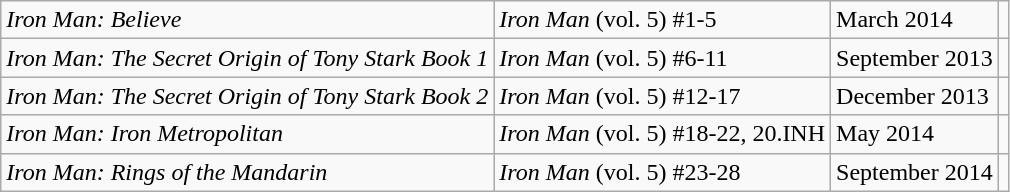<table class="wikitable sortable">
<tr>
<td><em>Iron Man: Believe</em></td>
<td><em>Iron Man</em> (vol. 5) #1-5</td>
<td>March 2014</td>
<td></td>
</tr>
<tr>
<td><em>Iron Man: The Secret Origin of Tony Stark Book 1</em></td>
<td><em>Iron Man</em> (vol. 5) #6-11</td>
<td>September 2013</td>
<td></td>
</tr>
<tr>
<td><em>Iron Man: The Secret Origin of Tony Stark Book 2</em></td>
<td><em>Iron Man</em> (vol. 5) #12-17</td>
<td>December 2013</td>
<td></td>
</tr>
<tr>
<td><em>Iron Man: Iron Metropolitan</em></td>
<td><em>Iron Man</em> (vol. 5) #18-22, 20.INH</td>
<td>May 2014</td>
<td></td>
</tr>
<tr>
<td><em>Iron Man: Rings of the Mandarin</em></td>
<td><em>Iron Man</em> (vol. 5) #23-28</td>
<td>September 2014</td>
<td></td>
</tr>
</table>
